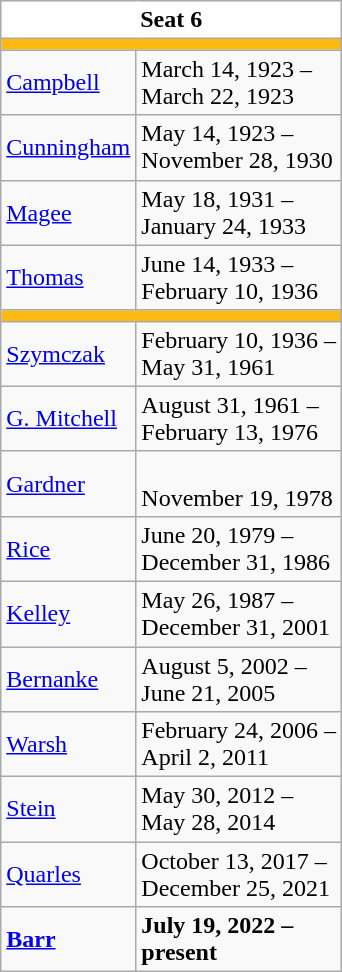<table class="wikitable">
<tr>
<th colspan="2" style="background:#fff;">Seat 6</th>
</tr>
<tr>
<td colspan="2" style="background: #FFB90F;"></td>
</tr>
<tr>
<td><a href='#'>Campbell</a></td>
<td>March 14, 1923 –<br>March 22, 1923</td>
</tr>
<tr>
<td><a href='#'>Cunningham</a></td>
<td>May 14, 1923 –<br>November 28, 1930</td>
</tr>
<tr>
<td><a href='#'>Magee</a></td>
<td>May 18, 1931 –<br>January 24, 1933</td>
</tr>
<tr>
<td><a href='#'>Thomas</a></td>
<td>June 14, 1933 –<br>February 10, 1936</td>
</tr>
<tr>
<td colspan="2" style="background: #FFB90F;"></td>
</tr>
<tr>
<td><a href='#'>Szymczak</a></td>
<td>February 10, 1936 –<br>May 31, 1961</td>
</tr>
<tr>
<td><a href='#'>G. Mitchell</a></td>
<td>August 31, 1961 –<br>February 13, 1976</td>
</tr>
<tr>
<td><a href='#'>Gardner</a></td>
<td><br>November 19, 1978</td>
</tr>
<tr>
<td><a href='#'>Rice</a></td>
<td>June 20, 1979 –<br>December 31, 1986</td>
</tr>
<tr>
<td><a href='#'>Kelley</a></td>
<td>May 26, 1987 –<br>December 31, 2001</td>
</tr>
<tr>
<td><a href='#'>Bernanke</a></td>
<td>August 5, 2002 –<br>June 21, 2005</td>
</tr>
<tr>
<td><a href='#'>Warsh</a></td>
<td>February 24, 2006 –<br>April 2, 2011</td>
</tr>
<tr>
<td><a href='#'>Stein</a></td>
<td>May 30, 2012 –<br>May 28, 2014</td>
</tr>
<tr>
<td><a href='#'>Quarles</a></td>
<td>October 13, 2017 –<br>December 25, 2021</td>
</tr>
<tr>
<td><strong><a href='#'>Barr</a></strong></td>
<td><strong>July 19, 2022 –<br>present</strong></td>
</tr>
</table>
